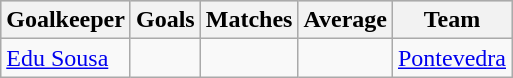<table class="wikitable sortable" class="wikitable">
<tr style="background:#ccc; text-align:center;">
<th>Goalkeeper</th>
<th>Goals</th>
<th>Matches</th>
<th>Average</th>
<th>Team</th>
</tr>
<tr>
<td> <a href='#'>Edu Sousa</a></td>
<td></td>
<td></td>
<td></td>
<td><a href='#'>Pontevedra</a></td>
</tr>
</table>
